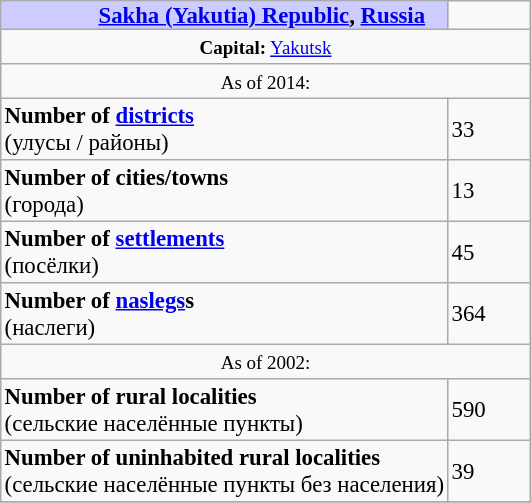<table border=1 align="right" cellpadding=2 cellspacing=0 style="margin: 0 0 1em 1em; background: #f9f9f9; border: 1px #aaa solid; border-collapse: collapse; font-size: 95%;">
<tr>
<th bgcolor="#ccccff" style="padding:0 0 0 50px;"><a href='#'>Sakha (Yakutia) Republic</a>, <a href='#'>Russia</a></th>
<td width="50px"></td>
</tr>
<tr>
<td colspan=2 align="center"><small><strong>Capital:</strong> <a href='#'>Yakutsk</a></small></td>
</tr>
<tr>
<td colspan=2 align="center"><small>As of 2014:</small></td>
</tr>
<tr>
<td><strong>Number of <a href='#'>districts</a></strong><br>(улусы / районы)</td>
<td>33</td>
</tr>
<tr>
<td><strong>Number of cities/towns</strong><br>(города)</td>
<td>13</td>
</tr>
<tr>
<td><strong>Number of <a href='#'>settlements</a></strong><br>(посёлки)</td>
<td>45</td>
</tr>
<tr>
<td><strong>Number of <a href='#'>naslegs</a>s</strong><br>(наслеги)</td>
<td>364</td>
</tr>
<tr>
<td colspan=2 align="center"><small>As of 2002:</small></td>
</tr>
<tr>
<td><strong>Number of rural localities</strong><br>(сельские населённые пункты)</td>
<td>590</td>
</tr>
<tr>
<td><strong>Number of uninhabited rural localities</strong><br>(сельские населённые пункты без населения)</td>
<td>39</td>
</tr>
<tr>
</tr>
</table>
